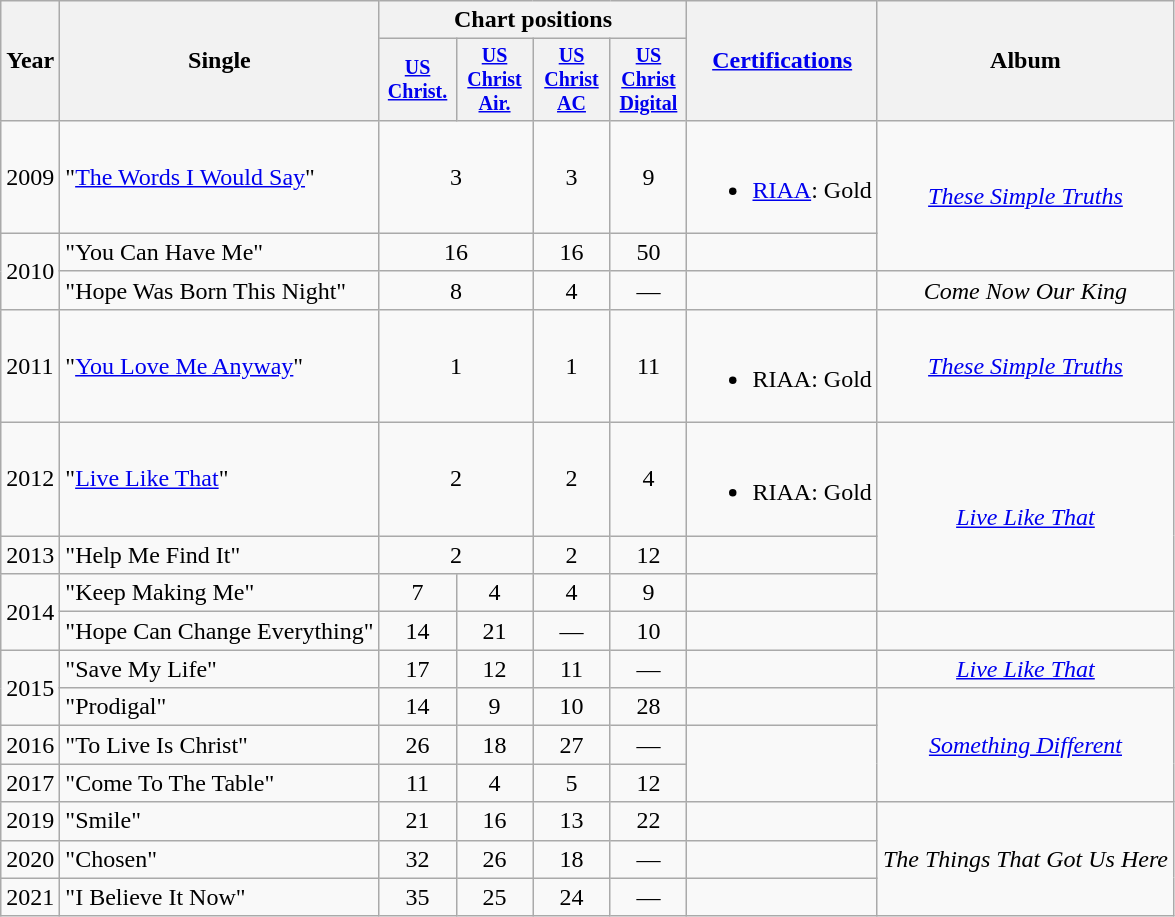<table class="wikitable" style="text-align:center;">
<tr>
<th rowspan="2">Year</th>
<th rowspan="2">Single</th>
<th style="width:3em;" colspan="4">Chart positions</th>
<th scope="col" rowspan="2"><a href='#'>Certifications</a></th>
<th rowspan="2">Album</th>
</tr>
<tr style="font-size:smaller;">
<th style="width:45px;"><a href='#'>US<br>Christ.</a><br></th>
<th style="width:45px;"><a href='#'>US<br>Christ<br>Air.</a><br></th>
<th style="width:45px;"><a href='#'>US<br>Christ<br>AC</a><br></th>
<th style="width:45px;"><a href='#'>US<br>Christ<br>Digital</a><br></th>
</tr>
<tr>
<td align="left">2009</td>
<td align="left">"<a href='#'>The Words I Would Say</a>"</td>
<td colspan="2">3</td>
<td>3</td>
<td>9</td>
<td><br><ul><li><a href='#'>RIAA</a>: Gold</li></ul></td>
<td rowspan="2"><em><a href='#'>These Simple Truths</a></em></td>
</tr>
<tr>
<td style="text-align:left;" rowspan="2">2010</td>
<td align="left">"You Can Have Me"</td>
<td colspan="2">16</td>
<td>16</td>
<td>50</td>
</tr>
<tr>
<td align="left">"Hope Was Born This Night"</td>
<td colspan="2">8</td>
<td>4</td>
<td>—</td>
<td></td>
<td><em>Come Now Our King</em></td>
</tr>
<tr>
<td style="text-align:left;">2011</td>
<td align="left">"<a href='#'>You Love Me Anyway</a>"</td>
<td colspan="2">1</td>
<td>1</td>
<td>11</td>
<td><br><ul><li>RIAA: Gold</li></ul></td>
<td><em><a href='#'>These Simple Truths</a></em></td>
</tr>
<tr>
<td style="text-align:left;">2012</td>
<td align="left">"<a href='#'>Live Like That</a>"</td>
<td colspan="2">2</td>
<td>2</td>
<td>4</td>
<td><br><ul><li>RIAA: Gold</li></ul></td>
<td rowspan="3"><em><a href='#'>Live Like That</a></em></td>
</tr>
<tr>
<td style="text-align:left;">2013</td>
<td align="left">"Help Me Find It"</td>
<td colspan="2">2</td>
<td>2</td>
<td>12</td>
<td></td>
</tr>
<tr>
<td rowspan="2" style="text-align:left;">2014</td>
<td align="left">"Keep Making Me"</td>
<td>7</td>
<td>4</td>
<td>4</td>
<td>9</td>
<td></td>
</tr>
<tr>
<td align="left">"Hope Can Change Everything"<br></td>
<td>14</td>
<td>21</td>
<td>—</td>
<td>10</td>
<td></td>
<td></td>
</tr>
<tr>
<td style="text-align:left;" rowspan="2">2015</td>
<td align="left">"Save My Life"</td>
<td>17</td>
<td>12</td>
<td>11</td>
<td>—</td>
<td></td>
<td><em><a href='#'>Live Like That</a></em></td>
</tr>
<tr>
<td align="left">"Prodigal"</td>
<td>14</td>
<td>9</td>
<td>10</td>
<td>28</td>
<td></td>
<td rowspan="3"><em><a href='#'>Something Different</a></em></td>
</tr>
<tr>
<td style="text-align:left;">2016</td>
<td align="left">"To Live Is Christ"</td>
<td>26</td>
<td>18</td>
<td>27</td>
<td>—</td>
</tr>
<tr>
<td style="text-align:left;">2017</td>
<td align="left">"Come To The Table"</td>
<td>11</td>
<td>4</td>
<td>5</td>
<td>12</td>
</tr>
<tr>
<td style="text-align:left;">2019</td>
<td align="left">"Smile"</td>
<td>21</td>
<td>16</td>
<td>13</td>
<td>22</td>
<td></td>
<td rowspan="3"><em>The Things That Got Us Here</em></td>
</tr>
<tr>
<td style="text-align:left;">2020</td>
<td align="left">"Chosen"</td>
<td>32</td>
<td>26</td>
<td>18</td>
<td>—</td>
<td></td>
</tr>
<tr>
<td style="text-align:left;">2021</td>
<td align="left">"I Believe It Now"</td>
<td>35</td>
<td>25</td>
<td>24</td>
<td>—</td>
</tr>
</table>
